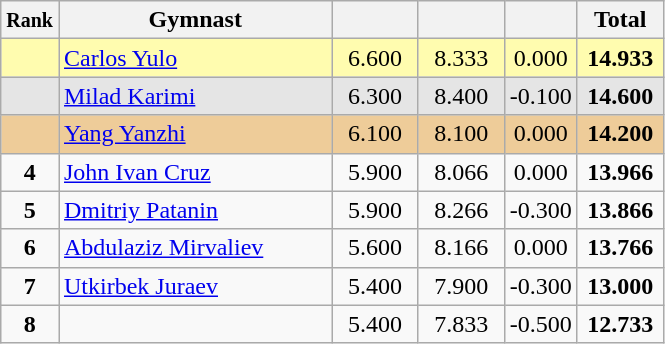<table style="text-align:center;" class="wikitable sortable">
<tr>
<th scope="col" style="width:15px;"><small>Rank</small></th>
<th scope="col" style="width:175px;">Gymnast</th>
<th scope="col" style="width:50px;"><small></small></th>
<th scope="col" style="width:50px;"><small></small></th>
<th scope="col" style="width:20px;"><small></small></th>
<th scope="col" style="width:50px;">Total</th>
</tr>
<tr style="background:#fffcaf;">
<td scope="row" style="text-align:center"><strong></strong></td>
<td style=text-align:left;"> <a href='#'>Carlos Yulo</a></td>
<td>6.600</td>
<td>8.333</td>
<td>0.000</td>
<td><strong>14.933</strong></td>
</tr>
<tr style="background:#e5e5e5;">
<td scope="row" style="text-align:center"><strong></strong></td>
<td style=text-align:left;"> <a href='#'>Milad Karimi</a></td>
<td>6.300</td>
<td>8.400</td>
<td>-0.100</td>
<td><strong>14.600</strong></td>
</tr>
<tr style="background:#ec9;">
<td scope="row" style="text-align:center"><strong></strong></td>
<td style=text-align:left;"> <a href='#'>Yang Yanzhi</a></td>
<td>6.100</td>
<td>8.100</td>
<td>0.000</td>
<td><strong>14.200</strong></td>
</tr>
<tr>
<td scope="row" style="text-align:center"><strong>4</strong></td>
<td style=text-align:left;"> <a href='#'>John Ivan Cruz</a></td>
<td>5.900</td>
<td>8.066</td>
<td>0.000</td>
<td><strong>13.966</strong></td>
</tr>
<tr>
<td scope="row" style="text-align:center"><strong>5</strong></td>
<td style=text-align:left;"> <a href='#'>Dmitriy Patanin</a></td>
<td>5.900</td>
<td>8.266</td>
<td>-0.300</td>
<td><strong>13.866</strong></td>
</tr>
<tr>
<td scope="row" style="text-align:center"><strong>6</strong></td>
<td style=text-align:left;"> <a href='#'>Abdulaziz Mirvaliev</a></td>
<td>5.600</td>
<td>8.166</td>
<td>0.000</td>
<td><strong>13.766</strong></td>
</tr>
<tr>
<td scope="row" style="text-align:center"><strong>7</strong></td>
<td style=text-align:left;"> <a href='#'>Utkirbek Juraev</a></td>
<td>5.400</td>
<td>7.900</td>
<td>-0.300</td>
<td><strong>13.000</strong></td>
</tr>
<tr>
<td scope="row" style="text-align:center"><strong>8</strong></td>
<td style=text-align:left;"></td>
<td>5.400</td>
<td>7.833</td>
<td>-0.500</td>
<td><strong>12.733</strong></td>
</tr>
</table>
